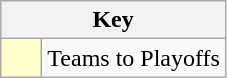<table class="wikitable" style="text-align: center;">
<tr>
<th colspan=2>Key</th>
</tr>
<tr>
<td style="background:#ffffcc; width:20px;"></td>
<td align=left>Teams to Playoffs</td>
</tr>
</table>
